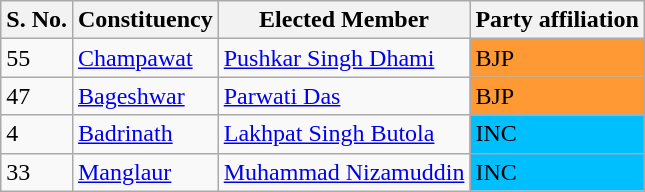<table class="wikitable sortable">
<tr style="background:#E9E9E9;">
<th>S. No.</th>
<th>Constituency</th>
<th>Elected Member</th>
<th>Party affiliation</th>
</tr>
<tr>
<td>55</td>
<td><a href='#'>Champawat</a></td>
<td><a href='#'>Pushkar Singh Dhami</a></td>
<td bgcolor=#FF9933>BJP</td>
</tr>
<tr>
<td>47</td>
<td><a href='#'>Bageshwar</a></td>
<td><a href='#'>Parwati Das</a></td>
<td bgcolor=#FF9933>BJP</td>
</tr>
<tr>
<td>4</td>
<td><a href='#'>Badrinath</a></td>
<td><a href='#'>Lakhpat Singh Butola</a></td>
<td bgcolor=#00BFFF>INC</td>
</tr>
<tr>
<td>33</td>
<td><a href='#'>Manglaur</a></td>
<td><a href='#'>Muhammad Nizamuddin</a></td>
<td bgcolor=#00BFFF>INC</td>
</tr>
</table>
